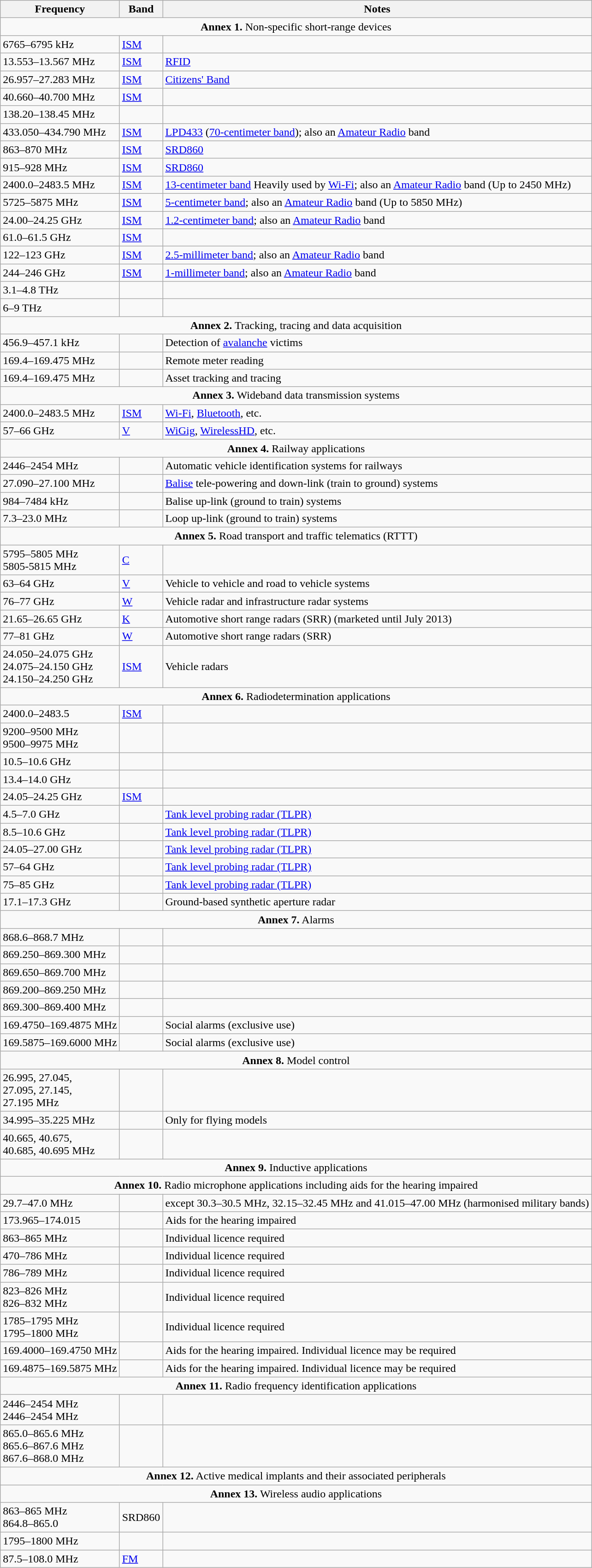<table class="wikitable">
<tr>
<th>Frequency</th>
<th>Band</th>
<th>Notes</th>
</tr>
<tr>
<td colspan="3" align="center"><strong>Annex 1.</strong> Non-specific short-range devices</td>
</tr>
<tr>
<td>6765–6795 kHz</td>
<td><a href='#'>ISM</a></td>
<td></td>
</tr>
<tr>
<td>13.553–13.567 MHz</td>
<td><a href='#'>ISM</a></td>
<td><a href='#'>RFID</a></td>
</tr>
<tr>
<td>26.957–27.283 MHz</td>
<td><a href='#'>ISM</a></td>
<td><a href='#'>Citizens' Band</a></td>
</tr>
<tr>
<td>40.660–40.700 MHz</td>
<td><a href='#'>ISM</a></td>
<td></td>
</tr>
<tr>
<td>138.20–138.45 MHz</td>
<td></td>
<td></td>
</tr>
<tr>
<td>433.050–434.790 MHz</td>
<td><a href='#'>ISM</a></td>
<td><a href='#'>LPD433</a> (<a href='#'>70-centimeter band</a>); also an <a href='#'>Amateur Radio</a> band</td>
</tr>
<tr>
<td>863–870 MHz</td>
<td><a href='#'>ISM</a></td>
<td><a href='#'>SRD860</a></td>
</tr>
<tr>
<td>915–928 MHz</td>
<td><a href='#'>ISM</a></td>
<td><a href='#'>SRD860</a></td>
</tr>
<tr>
<td>2400.0–2483.5 MHz</td>
<td><a href='#'>ISM</a></td>
<td><a href='#'>13-centimeter band</a> Heavily used by <a href='#'>Wi-Fi</a>; also an <a href='#'>Amateur Radio</a> band (Up to 2450 MHz)</td>
</tr>
<tr>
<td>5725–5875 MHz</td>
<td><a href='#'>ISM</a></td>
<td><a href='#'>5-centimeter band</a>; also an <a href='#'>Amateur Radio</a> band (Up to 5850 MHz)</td>
</tr>
<tr>
<td>24.00–24.25 GHz</td>
<td><a href='#'>ISM</a></td>
<td><a href='#'>1.2-centimeter band</a>; also an <a href='#'>Amateur Radio</a> band</td>
</tr>
<tr>
<td>61.0–61.5 GHz</td>
<td><a href='#'>ISM</a></td>
<td></td>
</tr>
<tr>
<td>122–123 GHz</td>
<td><a href='#'>ISM</a></td>
<td><a href='#'>2.5-millimeter band</a>; also an <a href='#'>Amateur Radio</a> band</td>
</tr>
<tr>
<td>244–246 GHz</td>
<td><a href='#'>ISM</a></td>
<td><a href='#'>1-millimeter band</a>; also an <a href='#'>Amateur Radio</a> band</td>
</tr>
<tr>
<td>3.1–4.8 THz</td>
<td></td>
<td></td>
</tr>
<tr>
<td>6–9 THz</td>
<td></td>
<td></td>
</tr>
<tr>
<td colspan="3" align="center"><strong>Annex 2.</strong>  Tracking, tracing and data acquisition</td>
</tr>
<tr>
<td>456.9–457.1 kHz</td>
<td></td>
<td>Detection of <a href='#'>avalanche</a> victims</td>
</tr>
<tr>
<td>169.4–169.475 MHz</td>
<td></td>
<td>Remote meter reading</td>
</tr>
<tr>
<td>169.4–169.475 MHz</td>
<td></td>
<td>Asset tracking and tracing</td>
</tr>
<tr>
<td colspan="3" align="center"><strong>Annex 3.</strong> Wideband data transmission systems</td>
</tr>
<tr>
<td>2400.0–2483.5 MHz</td>
<td><a href='#'>ISM</a></td>
<td><a href='#'>Wi-Fi</a>, <a href='#'>Bluetooth</a>, etc.</td>
</tr>
<tr>
<td>57–66 GHz</td>
<td><a href='#'>V</a></td>
<td><a href='#'>WiGig</a>, <a href='#'>WirelessHD</a>, etc.</td>
</tr>
<tr>
<td colspan=3 align=center><strong>Annex 4.</strong>  Railway applications</td>
</tr>
<tr>
<td>2446–2454 MHz</td>
<td></td>
<td>Automatic vehicle identification systems for railways</td>
</tr>
<tr>
<td>27.090–27.100 MHz</td>
<td></td>
<td><a href='#'>Balise</a> tele-powering and down-link (train to ground) systems</td>
</tr>
<tr>
<td>984–7484 kHz</td>
<td></td>
<td>Balise up-link (ground to train) systems</td>
</tr>
<tr>
<td>7.3–23.0 MHz</td>
<td></td>
<td>Loop up-link (ground to train) systems</td>
</tr>
<tr>
<td colspan="3" align="center"><strong>Annex 5.</strong> Road transport and traffic telematics (RTTT)</td>
</tr>
<tr>
<td>5795–5805 MHz <br> 5805-5815 MHz</td>
<td><a href='#'>C</a></td>
<td></td>
</tr>
<tr>
<td>63–64 GHz</td>
<td><a href='#'>V</a></td>
<td>Vehicle to vehicle and road to vehicle systems</td>
</tr>
<tr>
<td>76–77 GHz</td>
<td><a href='#'>W</a></td>
<td>Vehicle radar and infrastructure radar systems</td>
</tr>
<tr>
<td>21.65–26.65 GHz</td>
<td><a href='#'>K</a></td>
<td>Automotive short range radars (SRR)  (marketed until July 2013)</td>
</tr>
<tr>
<td>77–81 GHz</td>
<td><a href='#'>W</a></td>
<td>Automotive short range radars (SRR)</td>
</tr>
<tr>
<td>24.050–24.075 GHz <br> 24.075–24.150 GHz <br> 24.150–24.250 GHz</td>
<td><a href='#'>ISM</a></td>
<td>Vehicle radars</td>
</tr>
<tr>
<td colspan=3 align=center><strong>Annex 6.</strong>  Radiodetermination applications</td>
</tr>
<tr>
<td>2400.0–2483.5</td>
<td><a href='#'>ISM</a></td>
<td></td>
</tr>
<tr>
<td>9200–9500 MHz <br>  9500–9975 MHz</td>
<td></td>
<td></td>
</tr>
<tr>
<td>10.5–10.6 GHz</td>
<td></td>
<td></td>
</tr>
<tr>
<td>13.4–14.0 GHz</td>
<td></td>
<td></td>
</tr>
<tr>
<td>24.05–24.25 GHz</td>
<td><a href='#'>ISM</a></td>
<td></td>
</tr>
<tr>
<td>4.5–7.0 GHz</td>
<td></td>
<td><a href='#'>Tank level probing radar (TLPR)</a></td>
</tr>
<tr>
<td>8.5–10.6 GHz</td>
<td></td>
<td><a href='#'>Tank level probing radar (TLPR)</a></td>
</tr>
<tr>
<td>24.05–27.00 GHz</td>
<td></td>
<td><a href='#'>Tank level probing radar (TLPR)</a></td>
</tr>
<tr>
<td>57–64 GHz</td>
<td></td>
<td><a href='#'>Tank level probing radar (TLPR)</a></td>
</tr>
<tr>
<td>75–85 GHz</td>
<td></td>
<td><a href='#'>Tank level probing radar (TLPR)</a></td>
</tr>
<tr>
<td>17.1–17.3 GHz</td>
<td></td>
<td>Ground-based synthetic aperture radar</td>
</tr>
<tr>
<td colspan=3 align=center><strong>Annex 7.</strong>  Alarms</td>
</tr>
<tr>
<td>868.6–868.7 MHz</td>
<td></td>
<td></td>
</tr>
<tr>
<td>869.250–869.300 MHz</td>
<td></td>
<td></td>
</tr>
<tr>
<td>869.650–869.700 MHz</td>
<td></td>
<td></td>
</tr>
<tr>
<td>869.200–869.250 MHz</td>
<td></td>
<td></td>
</tr>
<tr>
<td>869.300–869.400 MHz</td>
<td></td>
<td></td>
</tr>
<tr>
<td>169.4750–169.4875 MHz</td>
<td></td>
<td>Social alarms (exclusive use)</td>
</tr>
<tr>
<td>169.5875–169.6000 MHz</td>
<td></td>
<td>Social alarms (exclusive use)</td>
</tr>
<tr>
<td colspan="3" align="center"><strong>Annex 8.</strong>  Model control</td>
</tr>
<tr>
<td>26.995, 27.045, <br>27.095, 27.145, <br>27.195 MHz</td>
<td></td>
<td></td>
</tr>
<tr>
<td>34.995–35.225 MHz</td>
<td></td>
<td>Only for flying models</td>
</tr>
<tr>
<td>40.665, 40.675, <br> 40.685, 40.695 MHz</td>
<td></td>
<td></td>
</tr>
<tr>
<td colspan=3 align=center><strong>Annex 9.</strong>  Inductive applications</td>
</tr>
<tr>
<td colspan=3 align=center><strong>Annex 10.</strong> Radio microphone applications including aids for the hearing impaired</td>
</tr>
<tr>
<td>29.7–47.0 MHz</td>
<td></td>
<td>except 30.3–30.5 MHz, 32.15–32.45 MHz and 41.015–47.00 MHz (harmonised military bands)</td>
</tr>
<tr>
<td>173.965–174.015</td>
<td></td>
<td>Aids for the hearing impaired</td>
</tr>
<tr>
<td>863–865 MHz</td>
<td></td>
<td>Individual licence required</td>
</tr>
<tr>
<td>470–786 MHz</td>
<td></td>
<td>Individual licence required</td>
</tr>
<tr>
<td>786–789 MHz</td>
<td></td>
<td>Individual licence required</td>
</tr>
<tr>
<td>823–826 MHz  <br> 826–832 MHz</td>
<td></td>
<td>Individual licence required</td>
</tr>
<tr>
<td>1785–1795 MHz <br> 1795–1800 MHz</td>
<td></td>
<td>Individual licence required</td>
</tr>
<tr>
<td>169.4000–169.4750 MHz</td>
<td></td>
<td>Aids for the hearing impaired. Individual licence may be required</td>
</tr>
<tr>
<td>169.4875–169.5875 MHz</td>
<td></td>
<td>Aids for the hearing impaired. Individual licence may be required</td>
</tr>
<tr>
<td colspan=3 align=center><strong>Annex 11.</strong> Radio frequency identification applications</td>
</tr>
<tr>
<td>2446–2454 MHz <br>  2446–2454 MHz</td>
<td></td>
<td></td>
</tr>
<tr>
<td>865.0–865.6 MHz <br> 865.6–867.6 MHz <br> 867.6–868.0 MHz</td>
<td></td>
<td></td>
</tr>
<tr>
<td colspan="3" align="center"><strong>Annex 12.</strong>  Active medical implants and their associated peripherals</td>
</tr>
<tr>
<td colspan="3" align="center"><strong>Annex 13.</strong> Wireless audio applications</td>
</tr>
<tr>
<td>863–865 MHz <br> 864.8–865.0</td>
<td>SRD860</td>
<td></td>
</tr>
<tr>
<td>1795–1800 MHz</td>
<td></td>
<td></td>
</tr>
<tr>
<td>87.5–108.0 MHz</td>
<td><a href='#'>FM</a></td>
<td></td>
</tr>
</table>
